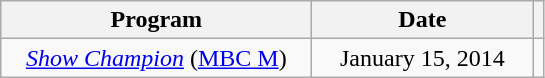<table class="wikitable plainrowheaders" style="text-align:center;">
<tr>
<th width="200">Program</th>
<th width="140">Date</th>
<th class="unsortable"></th>
</tr>
<tr>
<td><em><a href='#'>Show Champion</a></em> (<a href='#'>MBC M</a>)</td>
<td>January 15, 2014</td>
<td align="center"></td>
</tr>
</table>
